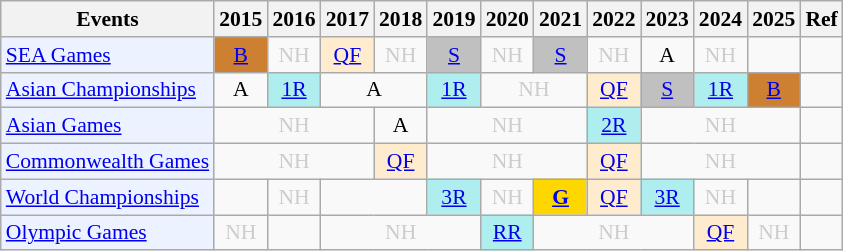<table class="wikitable" style="font-size: 90%; text-align:center">
<tr>
<th>Events</th>
<th>2015</th>
<th>2016</th>
<th>2017</th>
<th>2018</th>
<th>2019</th>
<th>2020</th>
<th>2021</th>
<th>2022</th>
<th>2023</th>
<th>2024</th>
<th>2025</th>
<th>Ref</th>
</tr>
<tr>
<td bgcolor="#ECF2FF"; align="left"><a href='#'>SEA Games</a></td>
<td bgcolor=CD7F32><a href='#'>B</a></td>
<td style=color:#ccc>NH</td>
<td bgcolor=FFEBCD><a href='#'>QF</a></td>
<td style=color:#ccc>NH</td>
<td bgcolor=silver><a href='#'>S</a></td>
<td style=color:#ccc>NH</td>
<td bgcolor=silver><a href='#'>S</a></td>
<td style=color:#ccc>NH</td>
<td>A</td>
<td style=color:#ccc>NH</td>
<td></td>
<td></td>
</tr>
<tr>
<td bgcolor="#ECF2FF"; align="left"><a href='#'>Asian Championships</a></td>
<td>A</td>
<td bgcolor=AFEEEE><a href='#'>1R</a></td>
<td colspan="2">A</td>
<td bgcolor=AFEEEE><a href='#'>1R</a></td>
<td colspan="2" style=color:#ccc>NH</td>
<td bgcolor=FFEBCD><a href='#'>QF</a></td>
<td bgcolor=silver><a href='#'>S</a></td>
<td bgcolor=AFEEEE><a href='#'>1R</a></td>
<td bgcolor=CD7F32><a href='#'>B</a></td>
<td></td>
</tr>
<tr>
<td bgcolor="#ECF2FF"; align="left"><a href='#'>Asian Games</a></td>
<td colspan="3" style=color:#ccc>NH</td>
<td>A</td>
<td colspan="3" style=color:#ccc>NH</td>
<td bgcolor=AFEEEE><a href='#'>2R</a></td>
<td colspan="3" style="color:#ccc">NH</td>
<td></td>
</tr>
<tr>
<td bgcolor="#ECF2FF"; align="left"><a href='#'>Commonwealth Games</a></td>
<td colspan="3" style=color:#ccc>NH</td>
<td bgcolor=FFEBCD><a href='#'>QF</a></td>
<td colspan="3" style=color:#ccc>NH</td>
<td bgcolor=FFEBCD><a href='#'>QF</a></td>
<td colspan="3" style="color:#ccc">NH</td>
<td></td>
</tr>
<tr>
<td bgcolor="#ECF2FF"; align="left"><a href='#'>World Championships</a></td>
<td></td>
<td style=color:#ccc>NH</td>
<td colspan="2"></td>
<td bgcolor=AFEEEE><a href='#'>3R</a></td>
<td style=color:#ccc>NH</td>
<td bgcolor=gold><a href='#'><strong>G</strong></a></td>
<td bgcolor=FFEBCD><a href='#'>QF</a></td>
<td bgcolor=AFEEEE><a href='#'>3R</a></td>
<td style=color:#ccc>NH</td>
<td></td>
<td></td>
</tr>
<tr>
<td bgcolor="#ECF2FF"; align="left"><a href='#'>Olympic Games</a></td>
<td style=color:#ccc>NH</td>
<td></td>
<td colspan="3" style=color:#ccc>NH</td>
<td bgcolor=AFEEEE><a href='#'>RR</a></td>
<td colspan="3" style=color:#ccc>NH</td>
<td bgcolor=FFEBCD><a href='#'>QF</a></td>
<td style=color:#ccc>NH</td>
<td></td>
</tr>
</table>
